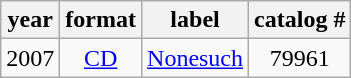<table class="wikitable" style="text-align:center">
<tr>
<th>year</th>
<th>format</th>
<th>label</th>
<th>catalog #</th>
</tr>
<tr>
<td>2007</td>
<td><a href='#'>CD</a></td>
<td><a href='#'>Nonesuch</a></td>
<td>79961</td>
</tr>
</table>
